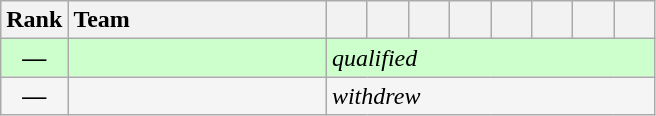<table class="wikitable" style="text-align:center">
<tr>
<th width=30>Rank</th>
<th style="width:165px; text-align:left;">Team</th>
<th width=20></th>
<th width=20></th>
<th width=20></th>
<th width=20></th>
<th width=20></th>
<th width=20></th>
<th width=20></th>
<th width=20></th>
</tr>
<tr style="text-align:center; background:#ccffcc;">
<td><strong>—</strong></td>
<td style="text-align:left;"></td>
<td style="text-align:left;" colspan="8"><em>qualified</em></td>
</tr>
<tr style="text-align:center; background:#f5f5f5;">
<td><strong>—</strong></td>
<td style="text-align:left;"></td>
<td style="text-align:left;" colspan="8"><em>withdrew</em></td>
</tr>
</table>
